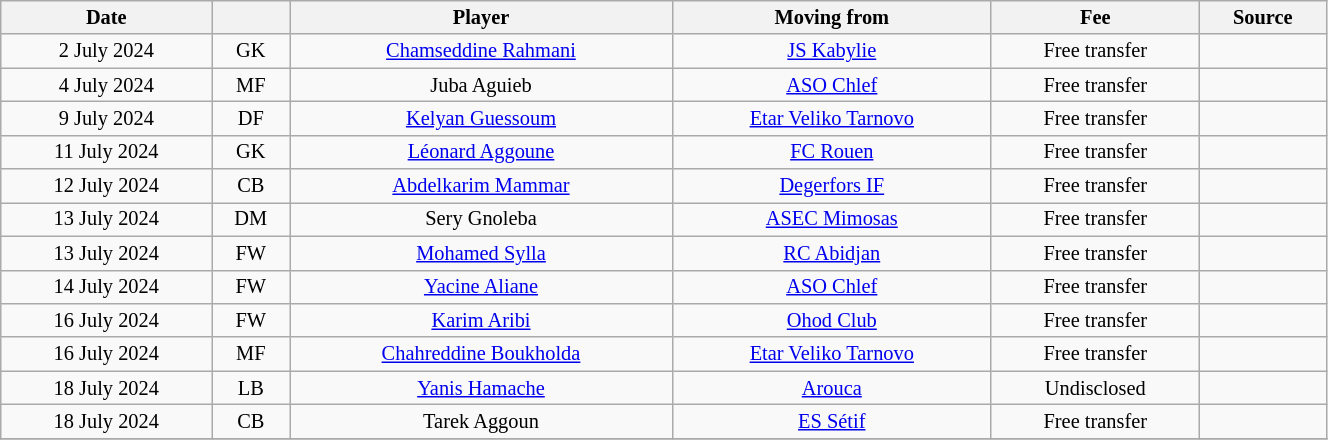<table class="wikitable sortable" style="width:70%; text-align:center; font-size:85%; text-align:centre;">
<tr>
<th>Date</th>
<th></th>
<th>Player</th>
<th>Moving from</th>
<th>Fee</th>
<th>Source</th>
</tr>
<tr>
<td>2 July 2024</td>
<td>GK</td>
<td> <a href='#'>Chamseddine Rahmani</a></td>
<td><a href='#'>JS Kabylie</a></td>
<td>Free transfer</td>
<td></td>
</tr>
<tr>
<td>4 July 2024</td>
<td>MF</td>
<td> Juba Aguieb</td>
<td><a href='#'>ASO Chlef</a></td>
<td>Free transfer</td>
<td></td>
</tr>
<tr>
<td>9 July 2024</td>
<td>DF</td>
<td> <a href='#'>Kelyan Guessoum</a></td>
<td> <a href='#'>Etar Veliko Tarnovo</a></td>
<td>Free transfer</td>
<td></td>
</tr>
<tr>
<td>11 July 2024</td>
<td>GK</td>
<td> <a href='#'>Léonard Aggoune</a></td>
<td> <a href='#'>FC Rouen</a></td>
<td>Free transfer</td>
<td></td>
</tr>
<tr>
<td>12 July 2024</td>
<td>CB</td>
<td> <a href='#'>Abdelkarim Mammar</a></td>
<td> <a href='#'>Degerfors IF</a></td>
<td>Free transfer</td>
<td></td>
</tr>
<tr>
<td>13 July 2024</td>
<td>DM</td>
<td> Sery Gnoleba</td>
<td> <a href='#'>ASEC Mimosas</a></td>
<td>Free transfer</td>
<td></td>
</tr>
<tr>
<td>13 July 2024</td>
<td>FW</td>
<td> <a href='#'>Mohamed Sylla</a></td>
<td> <a href='#'>RC Abidjan</a></td>
<td>Free transfer</td>
<td></td>
</tr>
<tr>
<td>14 July 2024</td>
<td>FW</td>
<td> <a href='#'>Yacine Aliane</a></td>
<td><a href='#'>ASO Chlef</a></td>
<td>Free transfer</td>
<td></td>
</tr>
<tr>
<td>16 July 2024</td>
<td>FW</td>
<td> <a href='#'>Karim Aribi</a></td>
<td> <a href='#'>Ohod Club</a></td>
<td>Free transfer</td>
<td></td>
</tr>
<tr>
<td>16 July 2024</td>
<td>MF</td>
<td> <a href='#'>Chahreddine Boukholda</a></td>
<td> <a href='#'>Etar Veliko Tarnovo</a></td>
<td>Free transfer</td>
<td></td>
</tr>
<tr>
<td>18 July 2024</td>
<td>LB</td>
<td> <a href='#'>Yanis Hamache</a></td>
<td> <a href='#'>Arouca</a></td>
<td>Undisclosed</td>
<td></td>
</tr>
<tr>
<td>18 July 2024</td>
<td>CB</td>
<td> Tarek Aggoun</td>
<td><a href='#'>ES Sétif</a></td>
<td>Free transfer</td>
<td></td>
</tr>
<tr>
</tr>
</table>
